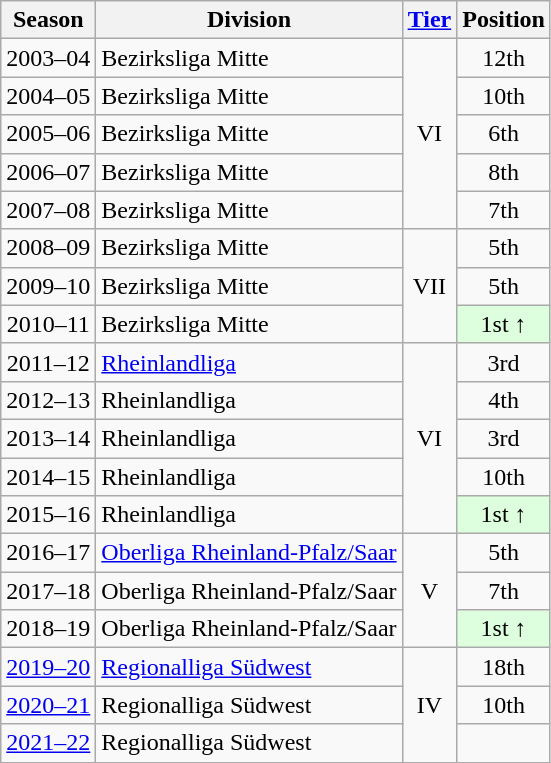<table class="wikitable">
<tr>
<th>Season</th>
<th>Division</th>
<th><a href='#'>Tier</a></th>
<th>Position</th>
</tr>
<tr align="center">
<td>2003–04</td>
<td align="left">Bezirksliga Mitte</td>
<td rowspan=5>VI</td>
<td>12th</td>
</tr>
<tr align="center">
<td>2004–05</td>
<td align="left">Bezirksliga Mitte</td>
<td>10th</td>
</tr>
<tr align="center">
<td>2005–06</td>
<td align="left">Bezirksliga Mitte</td>
<td>6th</td>
</tr>
<tr align="center">
<td>2006–07</td>
<td align="left">Bezirksliga Mitte</td>
<td>8th</td>
</tr>
<tr align="center">
<td>2007–08</td>
<td align="left">Bezirksliga Mitte</td>
<td>7th</td>
</tr>
<tr align="center">
<td>2008–09</td>
<td align="left">Bezirksliga Mitte</td>
<td rowspan=3>VII</td>
<td>5th</td>
</tr>
<tr align="center">
<td>2009–10</td>
<td align="left">Bezirksliga Mitte</td>
<td>5th</td>
</tr>
<tr align="center">
<td>2010–11</td>
<td align="left">Bezirksliga Mitte</td>
<td style="background:#ddffdd">1st ↑</td>
</tr>
<tr align="center">
<td>2011–12</td>
<td align="left"><a href='#'>Rheinlandliga</a></td>
<td rowspan=5>VI</td>
<td>3rd</td>
</tr>
<tr align="center">
<td>2012–13</td>
<td align="left">Rheinlandliga</td>
<td>4th</td>
</tr>
<tr align="center">
<td>2013–14</td>
<td align="left">Rheinlandliga</td>
<td>3rd</td>
</tr>
<tr align="center">
<td>2014–15</td>
<td align="left">Rheinlandliga</td>
<td>10th</td>
</tr>
<tr align="center">
<td>2015–16</td>
<td align="left">Rheinlandliga</td>
<td style="background:#ddffdd">1st ↑</td>
</tr>
<tr align="center">
<td>2016–17</td>
<td align="left"><a href='#'>Oberliga Rheinland-Pfalz/Saar</a></td>
<td rowspan=3>V</td>
<td>5th</td>
</tr>
<tr align="center">
<td>2017–18</td>
<td align="left">Oberliga Rheinland-Pfalz/Saar</td>
<td>7th</td>
</tr>
<tr align="center">
<td>2018–19</td>
<td align="left">Oberliga Rheinland-Pfalz/Saar</td>
<td style="background:#ddffdd">1st ↑</td>
</tr>
<tr align="center">
<td><a href='#'>2019–20</a></td>
<td align="left"><a href='#'>Regionalliga Südwest</a></td>
<td rowspan=3>IV</td>
<td>18th</td>
</tr>
<tr align="center">
<td><a href='#'>2020–21</a></td>
<td align="left">Regionalliga Südwest</td>
<td>10th</td>
</tr>
<tr align="center">
<td><a href='#'>2021–22</a></td>
<td align="left">Regionalliga Südwest</td>
<td></td>
</tr>
</table>
